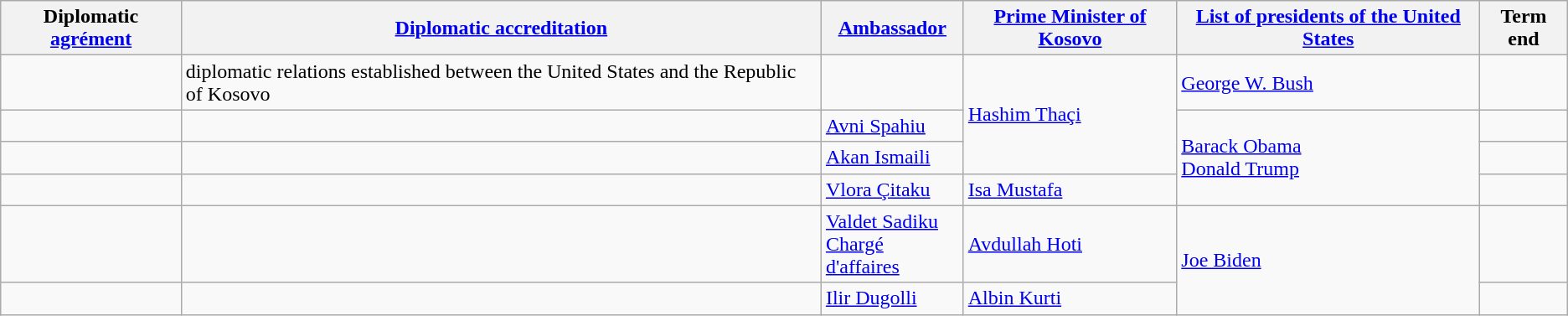<table class="wikitable sortable">
<tr>
<th>Diplomatic <a href='#'>agrément</a></th>
<th><a href='#'>Diplomatic accreditation</a></th>
<th><a href='#'>Ambassador</a></th>
<th><a href='#'>Prime Minister of Kosovo</a></th>
<th><a href='#'>List of presidents of the United States</a></th>
<th>Term end</th>
</tr>
<tr>
<td></td>
<td>diplomatic relations established between the United States and the Republic of Kosovo</td>
<td></td>
<td rowspan=3><a href='#'>Hashim Thaçi</a></td>
<td><a href='#'>George W. Bush</a></td>
<td></td>
</tr>
<tr>
<td></td>
<td></td>
<td><a href='#'>Avni Spahiu</a></td>
<td rowspan=3><a href='#'>Barack Obama</a><br><a href='#'>Donald Trump</a></td>
<td></td>
</tr>
<tr>
<td></td>
<td></td>
<td><a href='#'>Akan Ismaili</a></td>
<td></td>
</tr>
<tr>
<td></td>
<td></td>
<td><a href='#'>Vlora Çitaku</a></td>
<td><a href='#'>Isa Mustafa</a></td>
<td></td>
</tr>
<tr>
<td></td>
<td></td>
<td><a href='#'>Valdet Sadiku</a><br><a href='#'>Chargé d'affaires</a></td>
<td><a href='#'>Avdullah Hoti</a></td>
<td rowspan=2><a href='#'>Joe Biden</a></td>
<td></td>
</tr>
<tr>
<td></td>
<td></td>
<td><a href='#'>Ilir Dugolli</a></td>
<td><a href='#'>Albin Kurti</a></td>
<td></td>
</tr>
</table>
